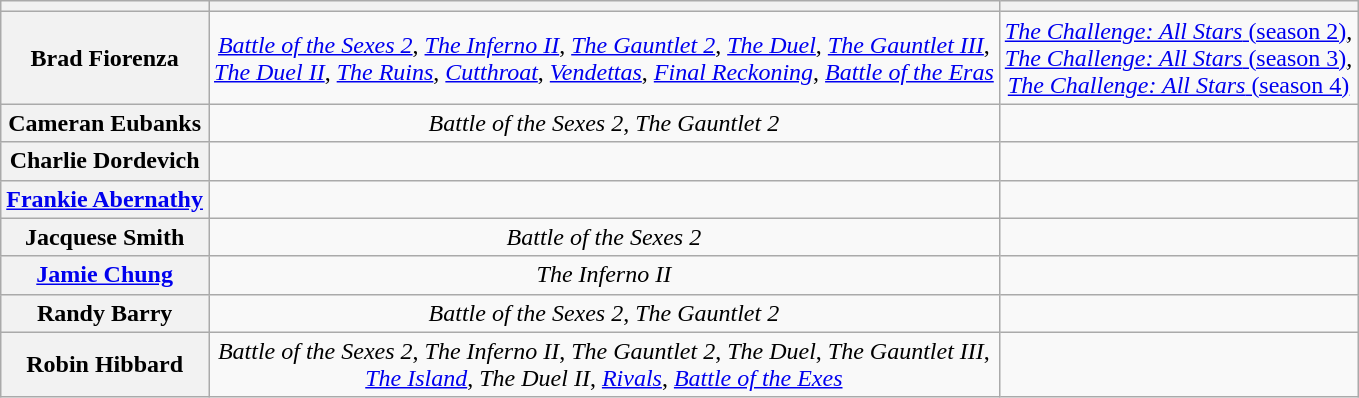<table class="wikitable sortable" style="text-align:center">
<tr>
<th scope="col"></th>
<th scope="col"></th>
<th scope="col"></th>
</tr>
<tr>
<th scope="row">Brad Fiorenza</th>
<td><em><a href='#'>Battle of the Sexes 2</a></em>, <em><a href='#'>The Inferno II</a></em>, <em><a href='#'>The Gauntlet 2</a></em>, <em><a href='#'>The Duel</a></em>, <em><a href='#'>The Gauntlet III</a></em>,<br><em><a href='#'>The Duel II</a></em>, <em><a href='#'>The Ruins</a></em>, <em><a href='#'>Cutthroat</a></em>, <em><a href='#'>Vendettas</a></em>, <em><a href='#'>Final Reckoning</a></em>, <em><a href='#'>Battle of the Eras</a></em></td>
<td><a href='#'><em>The Challenge: All Stars</em> (season 2)</a>,<br><a href='#'><em>The Challenge: All Stars</em> (season 3)</a>,<br><a href='#'><em>The Challenge: All Stars</em> (season 4)</a></td>
</tr>
<tr>
<th scope="row">Cameran Eubanks</th>
<td><em>Battle of the Sexes 2</em>, <em>The Gauntlet 2</em></td>
<td></td>
</tr>
<tr>
<th scope="row" nowrap>Charlie Dordevich</th>
<td></td>
<td></td>
</tr>
<tr>
<th scope="row" nowrap><a href='#'>Frankie Abernathy</a></th>
<td></td>
<td></td>
</tr>
<tr>
<th scope="row">Jacquese Smith</th>
<td><em>Battle of the Sexes 2</em></td>
<td></td>
</tr>
<tr>
<th scope="row"><a href='#'>Jamie Chung</a></th>
<td><em>The Inferno II</em></td>
<td></td>
</tr>
<tr>
<th scope="row">Randy Barry</th>
<td><em>Battle of the Sexes 2</em>, <em>The Gauntlet 2</em></td>
<td></td>
</tr>
<tr>
<th scope="row">Robin Hibbard</th>
<td><em>Battle of the Sexes 2</em>, <em>The Inferno II</em>, <em>The Gauntlet 2</em>, <em>The Duel</em>, <em>The Gauntlet III</em>,<br><em><a href='#'>The Island</a></em>, <em>The Duel II</em>, <em><a href='#'>Rivals</a></em>, <em><a href='#'>Battle of the Exes</a></em></td>
<td></td>
</tr>
</table>
